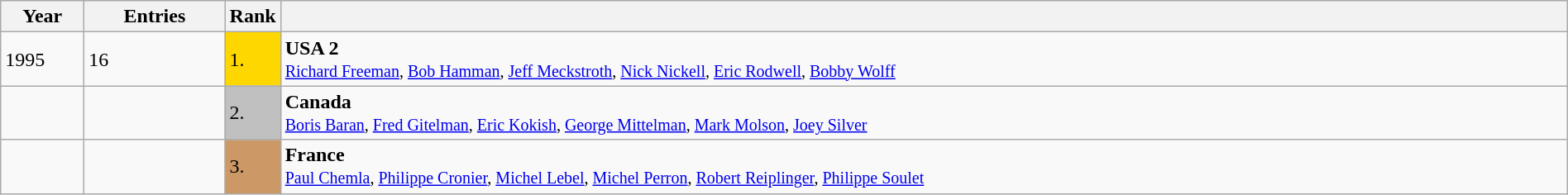<table class="wikitable" style="width:100%;">
<tr>
<th>Year</th>
<th>Entries</th>
<th>Rank</th>
<th></th>
</tr>
<tr>
<td width = 60>1995</td>
<td>16</td>
<td style="background:gold; width:30px;">1.</td>
<td> <strong>USA 2</strong> <br><small><a href='#'>Richard Freeman</a>, <a href='#'>Bob Hamman</a>, <a href='#'>Jeff Meckstroth</a>, <a href='#'>Nick Nickell</a>, <a href='#'>Eric Rodwell</a>, <a href='#'>Bobby Wolff</a></small></td>
</tr>
<tr>
<td></td>
<td></td>
<td style="background:silver;">2.</td>
<td> <strong>Canada</strong><br><small><a href='#'>Boris Baran</a>, <a href='#'>Fred Gitelman</a>, <a href='#'>Eric Kokish</a>, <a href='#'>George Mittelman</a>, <a href='#'>Mark Molson</a>, <a href='#'>Joey Silver</a></small></td>
</tr>
<tr>
<td></td>
<td></td>
<td style="background:#c96;">3.</td>
<td> <strong>France</strong><br><small><a href='#'>Paul Chemla</a>, <a href='#'>Philippe Cronier</a>, <a href='#'>Michel Lebel</a>, <a href='#'>Michel Perron</a>, <a href='#'>Robert Reiplinger</a>, <a href='#'>Philippe Soulet</a></small></td>
</tr>
</table>
